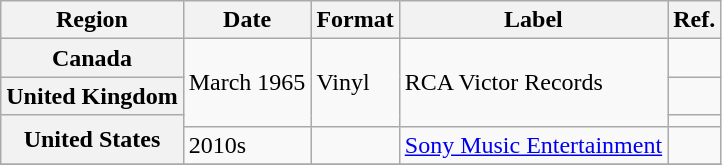<table class="wikitable plainrowheaders">
<tr>
<th scope="col">Region</th>
<th scope="col">Date</th>
<th scope="col">Format</th>
<th scope="col">Label</th>
<th scope="col">Ref.</th>
</tr>
<tr>
<th scope="row">Canada</th>
<td rowspan="3">March 1965</td>
<td rowspan="3">Vinyl</td>
<td rowspan="3">RCA Victor Records</td>
<td></td>
</tr>
<tr>
<th scope="row">United Kingdom</th>
<td></td>
</tr>
<tr>
<th scope="row" rowspan="2">United States</th>
<td></td>
</tr>
<tr>
<td>2010s</td>
<td></td>
<td><a href='#'>Sony Music Entertainment</a></td>
<td></td>
</tr>
<tr>
</tr>
</table>
